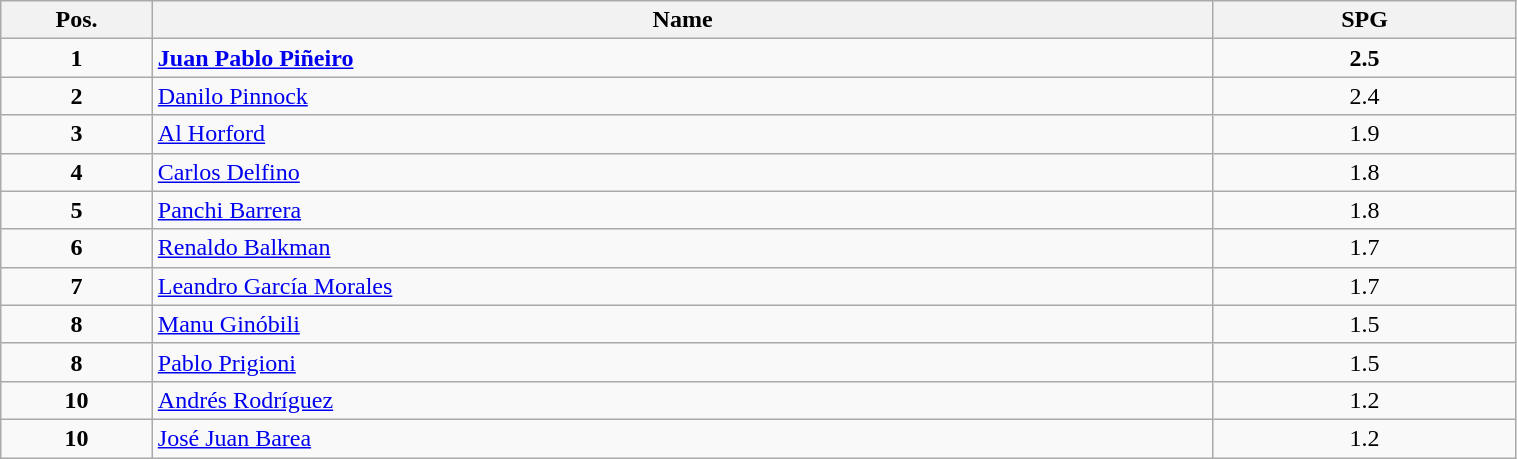<table class=wikitable width="80%">
<tr>
<th width="10%">Pos.</th>
<th width="70%">Name</th>
<th width="20%">SPG</th>
</tr>
<tr>
<td align=center><strong>1</strong></td>
<td> <strong><a href='#'>Juan Pablo Piñeiro</a></strong></td>
<td align=center><strong>2.5</strong></td>
</tr>
<tr>
<td align=center><strong>2</strong></td>
<td> <a href='#'>Danilo Pinnock</a></td>
<td align=center>2.4</td>
</tr>
<tr>
<td align=center><strong>3</strong></td>
<td> <a href='#'>Al Horford</a></td>
<td align=center>1.9</td>
</tr>
<tr>
<td align=center><strong>4</strong></td>
<td> <a href='#'>Carlos Delfino</a></td>
<td align=center>1.8</td>
</tr>
<tr>
<td align=center><strong>5</strong></td>
<td> <a href='#'>Panchi Barrera</a></td>
<td align=center>1.8</td>
</tr>
<tr>
<td align=center><strong>6</strong></td>
<td> <a href='#'>Renaldo Balkman</a></td>
<td align=center>1.7</td>
</tr>
<tr>
<td align=center><strong>7</strong></td>
<td> <a href='#'>Leandro García Morales</a></td>
<td align=center>1.7</td>
</tr>
<tr>
<td align=center><strong>8</strong></td>
<td> <a href='#'>Manu Ginóbili</a></td>
<td align=center>1.5</td>
</tr>
<tr>
<td align=center><strong>8</strong></td>
<td> <a href='#'>Pablo Prigioni</a></td>
<td align=center>1.5</td>
</tr>
<tr>
<td align=center><strong>10</strong></td>
<td> <a href='#'>Andrés Rodríguez</a></td>
<td align=center>1.2</td>
</tr>
<tr>
<td align=center><strong>10</strong></td>
<td> <a href='#'>José Juan Barea</a></td>
<td align=center>1.2</td>
</tr>
</table>
